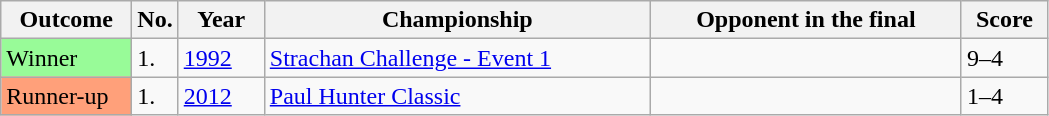<table class="sortable wikitable">
<tr>
<th width="80">Outcome</th>
<th width="20">No.</th>
<th width="50">Year</th>
<th width="250">Championship</th>
<th width="200">Opponent in the final</th>
<th width="50">Score</th>
</tr>
<tr>
<td style="background:#98FB98">Winner</td>
<td>1.</td>
<td><a href='#'>1992</a></td>
<td><a href='#'>Strachan Challenge - Event 1</a></td>
<td> </td>
<td align="centr">9–4</td>
</tr>
<tr>
<td style="background:#ffa07a;">Runner-up</td>
<td>1.</td>
<td><a href='#'>2012</a></td>
<td><a href='#'>Paul Hunter Classic</a></td>
<td> </td>
<td align="centr">1–4</td>
</tr>
</table>
